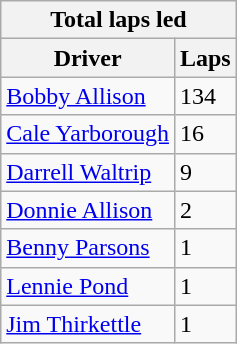<table class="wikitable">
<tr>
<th colspan=2>Total laps led</th>
</tr>
<tr>
<th>Driver</th>
<th>Laps</th>
</tr>
<tr>
<td><a href='#'>Bobby Allison</a></td>
<td>134</td>
</tr>
<tr>
<td><a href='#'>Cale Yarborough</a></td>
<td>16</td>
</tr>
<tr>
<td><a href='#'>Darrell Waltrip</a></td>
<td>9</td>
</tr>
<tr>
<td><a href='#'>Donnie Allison</a></td>
<td>2</td>
</tr>
<tr>
<td><a href='#'>Benny Parsons</a></td>
<td>1</td>
</tr>
<tr>
<td><a href='#'>Lennie Pond</a></td>
<td>1</td>
</tr>
<tr>
<td><a href='#'>Jim Thirkettle</a></td>
<td>1</td>
</tr>
</table>
